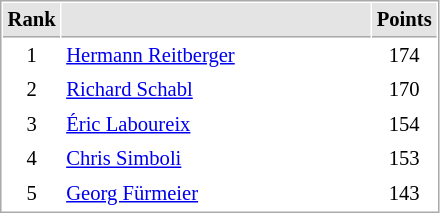<table cellspacing="1" cellpadding="3" style="border:1px solid #AAAAAA;font-size:86%">
<tr bgcolor="#E4E4E4">
<th style="border-bottom:1px solid #AAAAAA" width=10>Rank</th>
<th style="border-bottom:1px solid #AAAAAA" width=200></th>
<th style="border-bottom:1px solid #AAAAAA" width=20>Points</th>
</tr>
<tr>
<td align="center">1</td>
<td> <a href='#'>Hermann Reitberger</a></td>
<td align=center>174</td>
</tr>
<tr>
<td align="center">2</td>
<td> <a href='#'>Richard Schabl</a></td>
<td align=center>170</td>
</tr>
<tr>
<td align="center">3</td>
<td> <a href='#'>Éric Laboureix</a></td>
<td align=center>154</td>
</tr>
<tr>
<td align="center">4</td>
<td> <a href='#'>Chris Simboli</a></td>
<td align=center>153</td>
</tr>
<tr>
<td align="center">5</td>
<td> <a href='#'>Georg Fürmeier</a></td>
<td align=center>143</td>
</tr>
</table>
